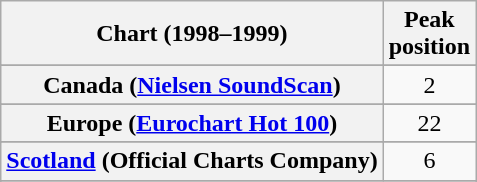<table class="wikitable sortable plainrowheaders" style="text-align:center">
<tr>
<th scope="col">Chart (1998–1999)</th>
<th scope="col">Peak<br>position</th>
</tr>
<tr>
</tr>
<tr>
</tr>
<tr>
<th scope="row">Canada (<a href='#'>Nielsen SoundScan</a>)</th>
<td>2</td>
</tr>
<tr>
</tr>
<tr>
<th scope="row">Europe (<a href='#'>Eurochart Hot 100</a>)</th>
<td>22</td>
</tr>
<tr>
</tr>
<tr>
</tr>
<tr>
<th scope="row"><a href='#'>Scotland</a> (Official Charts Company)</th>
<td>6</td>
</tr>
<tr>
</tr>
<tr>
</tr>
<tr>
</tr>
<tr>
</tr>
<tr>
</tr>
<tr>
</tr>
</table>
